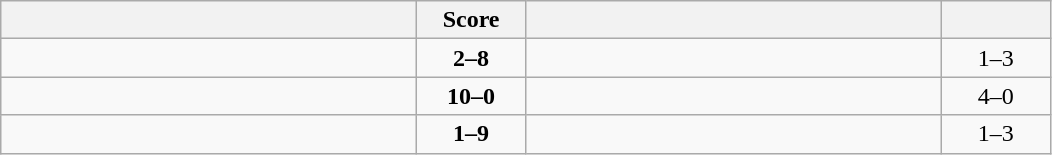<table class="wikitable" style="text-align: center; ">
<tr>
<th align="right" width="270"></th>
<th width="65">Score</th>
<th align="left" width="270"></th>
<th width="65"></th>
</tr>
<tr>
<td align="left"></td>
<td><strong>2–8</strong></td>
<td align="left"><strong></strong></td>
<td>1–3 <strong></strong></td>
</tr>
<tr>
<td align="left"><strong></strong></td>
<td><strong>10–0</strong></td>
<td align="left"></td>
<td>4–0 <strong></strong></td>
</tr>
<tr>
<td align="left"></td>
<td><strong>1–9</strong></td>
<td style="text-align:left;"><strong></strong></td>
<td>1–3 <strong></strong></td>
</tr>
</table>
